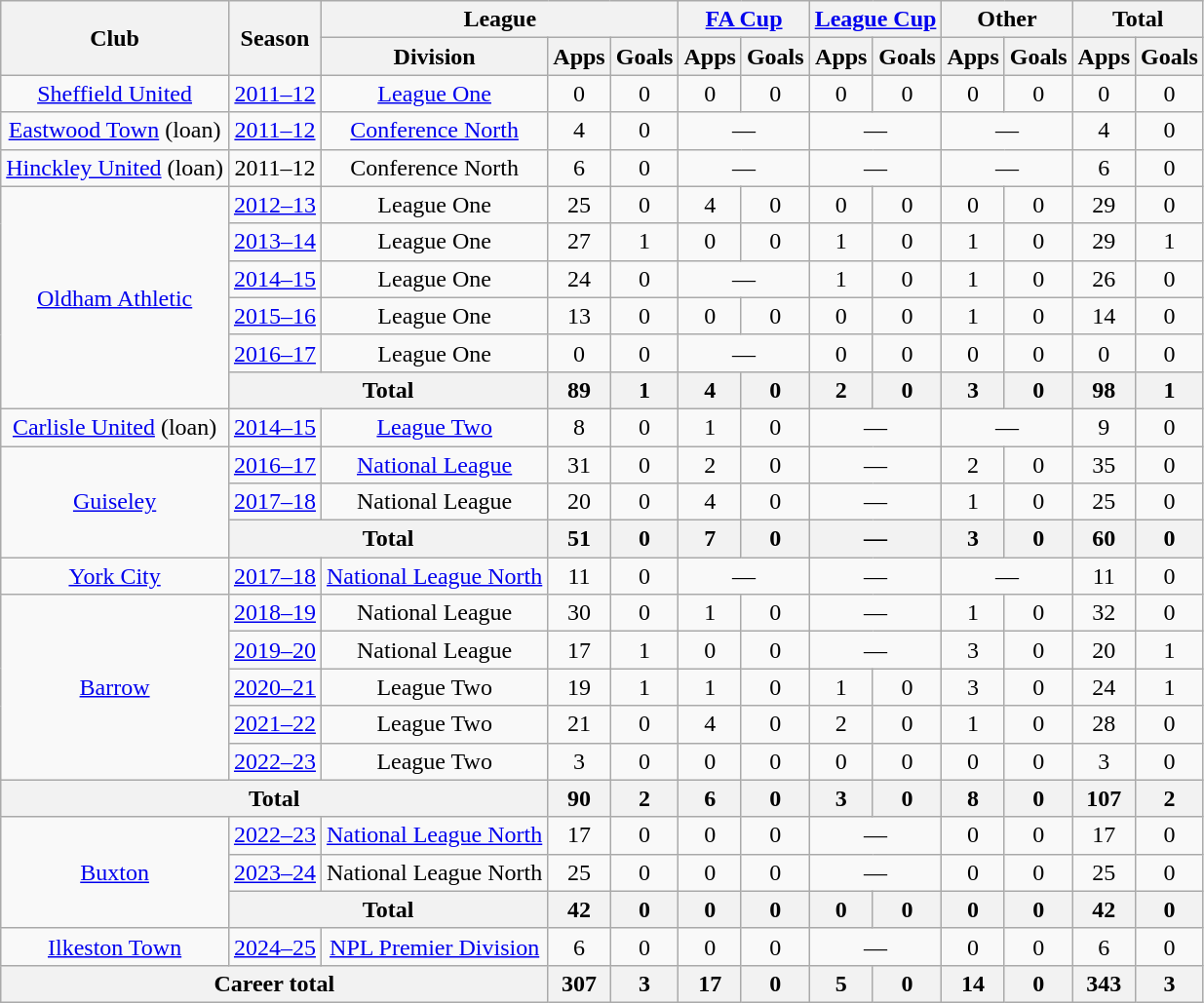<table class=wikitable style=text-align:center>
<tr>
<th rowspan=2>Club</th>
<th rowspan=2>Season</th>
<th colspan=3>League</th>
<th colspan=2><a href='#'>FA Cup</a></th>
<th colspan=2><a href='#'>League Cup</a></th>
<th colspan=2>Other</th>
<th colspan=2>Total</th>
</tr>
<tr>
<th>Division</th>
<th>Apps</th>
<th>Goals</th>
<th>Apps</th>
<th>Goals</th>
<th>Apps</th>
<th>Goals</th>
<th>Apps</th>
<th>Goals</th>
<th>Apps</th>
<th>Goals</th>
</tr>
<tr>
<td><a href='#'>Sheffield United</a></td>
<td><a href='#'>2011–12</a></td>
<td><a href='#'>League One</a></td>
<td>0</td>
<td>0</td>
<td>0</td>
<td>0</td>
<td>0</td>
<td>0</td>
<td>0</td>
<td>0</td>
<td>0</td>
<td>0</td>
</tr>
<tr>
<td><a href='#'>Eastwood Town</a> (loan)</td>
<td><a href='#'>2011–12</a></td>
<td><a href='#'>Conference North</a></td>
<td>4</td>
<td>0</td>
<td colspan=2>—</td>
<td colspan=2>—</td>
<td colspan=2>—</td>
<td>4</td>
<td>0</td>
</tr>
<tr>
<td><a href='#'>Hinckley United</a> (loan)</td>
<td>2011–12</td>
<td>Conference North</td>
<td>6</td>
<td>0</td>
<td colspan=2>—</td>
<td colspan=2>—</td>
<td colspan=2>—</td>
<td>6</td>
<td>0</td>
</tr>
<tr>
<td rowspan=6><a href='#'>Oldham Athletic</a></td>
<td><a href='#'>2012–13</a></td>
<td>League One</td>
<td>25</td>
<td>0</td>
<td>4</td>
<td>0</td>
<td>0</td>
<td>0</td>
<td>0</td>
<td>0</td>
<td>29</td>
<td>0</td>
</tr>
<tr>
<td><a href='#'>2013–14</a></td>
<td>League One</td>
<td>27</td>
<td>1</td>
<td>0</td>
<td>0</td>
<td>1</td>
<td>0</td>
<td>1</td>
<td>0</td>
<td>29</td>
<td>1</td>
</tr>
<tr>
<td><a href='#'>2014–15</a></td>
<td>League One</td>
<td>24</td>
<td>0</td>
<td colspan=2>—</td>
<td>1</td>
<td>0</td>
<td>1</td>
<td>0</td>
<td>26</td>
<td>0</td>
</tr>
<tr>
<td><a href='#'>2015–16</a></td>
<td>League One</td>
<td>13</td>
<td>0</td>
<td>0</td>
<td>0</td>
<td>0</td>
<td>0</td>
<td>1</td>
<td>0</td>
<td>14</td>
<td>0</td>
</tr>
<tr>
<td><a href='#'>2016–17</a></td>
<td>League One</td>
<td>0</td>
<td>0</td>
<td colspan=2>—</td>
<td>0</td>
<td>0</td>
<td>0</td>
<td>0</td>
<td>0</td>
<td>0</td>
</tr>
<tr>
<th colspan=2>Total</th>
<th>89</th>
<th>1</th>
<th>4</th>
<th>0</th>
<th>2</th>
<th>0</th>
<th>3</th>
<th>0</th>
<th>98</th>
<th>1</th>
</tr>
<tr>
<td><a href='#'>Carlisle United</a> (loan)</td>
<td><a href='#'>2014–15</a></td>
<td><a href='#'>League Two</a></td>
<td>8</td>
<td>0</td>
<td>1</td>
<td>0</td>
<td colspan=2>—</td>
<td colspan=2>—</td>
<td>9</td>
<td>0</td>
</tr>
<tr>
<td rowspan=3><a href='#'>Guiseley</a></td>
<td><a href='#'>2016–17</a></td>
<td><a href='#'>National League</a></td>
<td>31</td>
<td>0</td>
<td>2</td>
<td>0</td>
<td colspan=2>—</td>
<td>2</td>
<td>0</td>
<td>35</td>
<td>0</td>
</tr>
<tr>
<td><a href='#'>2017–18</a></td>
<td>National League</td>
<td>20</td>
<td>0</td>
<td>4</td>
<td>0</td>
<td colspan=2>—</td>
<td>1</td>
<td>0</td>
<td>25</td>
<td>0</td>
</tr>
<tr>
<th colspan=2>Total</th>
<th>51</th>
<th>0</th>
<th>7</th>
<th>0</th>
<th colspan=2>—</th>
<th>3</th>
<th>0</th>
<th>60</th>
<th>0</th>
</tr>
<tr>
<td><a href='#'>York City</a></td>
<td><a href='#'>2017–18</a></td>
<td><a href='#'>National League North</a></td>
<td>11</td>
<td>0</td>
<td colspan=2>—</td>
<td colspan=2>—</td>
<td colspan=2>—</td>
<td>11</td>
<td>0</td>
</tr>
<tr>
<td rowspan="5"><a href='#'>Barrow</a></td>
<td><a href='#'>2018–19</a></td>
<td>National League</td>
<td>30</td>
<td>0</td>
<td>1</td>
<td>0</td>
<td colspan=2>—</td>
<td>1</td>
<td>0</td>
<td>32</td>
<td>0</td>
</tr>
<tr>
<td><a href='#'>2019–20</a></td>
<td>National League</td>
<td>17</td>
<td>1</td>
<td>0</td>
<td>0</td>
<td colspan=2>—</td>
<td>3</td>
<td>0</td>
<td>20</td>
<td>1</td>
</tr>
<tr>
<td><a href='#'>2020–21</a></td>
<td>League Two</td>
<td>19</td>
<td>1</td>
<td>1</td>
<td>0</td>
<td>1</td>
<td>0</td>
<td>3</td>
<td>0</td>
<td>24</td>
<td>1</td>
</tr>
<tr>
<td><a href='#'>2021–22</a></td>
<td>League Two</td>
<td>21</td>
<td>0</td>
<td>4</td>
<td>0</td>
<td>2</td>
<td>0</td>
<td>1</td>
<td>0</td>
<td>28</td>
<td>0</td>
</tr>
<tr>
<td><a href='#'>2022–23</a></td>
<td>League Two</td>
<td>3</td>
<td>0</td>
<td>0</td>
<td>0</td>
<td>0</td>
<td>0</td>
<td>0</td>
<td>0</td>
<td>3</td>
<td>0</td>
</tr>
<tr>
<th colspan="3">Total</th>
<th>90</th>
<th>2</th>
<th>6</th>
<th>0</th>
<th>3</th>
<th>0</th>
<th>8</th>
<th>0</th>
<th>107</th>
<th>2</th>
</tr>
<tr>
<td rowspan="3"><a href='#'>Buxton</a></td>
<td><a href='#'>2022–23</a></td>
<td><a href='#'>National League North</a></td>
<td>17</td>
<td>0</td>
<td>0</td>
<td>0</td>
<td colspan="2">—</td>
<td>0</td>
<td>0</td>
<td>17</td>
<td>0</td>
</tr>
<tr>
<td><a href='#'>2023–24</a></td>
<td>National League North</td>
<td>25</td>
<td>0</td>
<td>0</td>
<td>0</td>
<td colspan="2">—</td>
<td>0</td>
<td>0</td>
<td>25</td>
<td>0</td>
</tr>
<tr>
<th colspan="2">Total</th>
<th>42</th>
<th>0</th>
<th>0</th>
<th>0</th>
<th>0</th>
<th>0</th>
<th>0</th>
<th>0</th>
<th>42</th>
<th>0</th>
</tr>
<tr>
<td><a href='#'>Ilkeston Town</a></td>
<td><a href='#'>2024–25</a></td>
<td><a href='#'>NPL Premier Division</a></td>
<td>6</td>
<td>0</td>
<td>0</td>
<td>0</td>
<td colspan="2">—</td>
<td>0</td>
<td>0</td>
<td>6</td>
<td>0</td>
</tr>
<tr>
<th colspan="3">Career total</th>
<th>307</th>
<th>3</th>
<th>17</th>
<th>0</th>
<th>5</th>
<th>0</th>
<th>14</th>
<th>0</th>
<th>343</th>
<th>3</th>
</tr>
</table>
